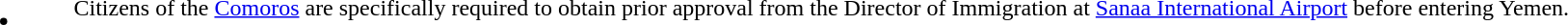<table>
<tr>
<td class=nowrap style="padding:0 2em 0 0"><br><ul><li></li></ul></td>
<td>Citizens of the <a href='#'>Comoros</a> are specifically required to obtain prior approval from the Director of Immigration at <a href='#'>Sanaa International Airport</a> before entering Yemen.</td>
</tr>
</table>
